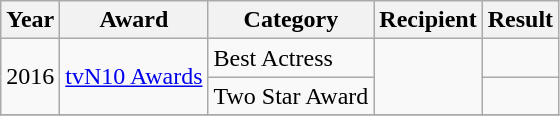<table class="wikitable">
<tr>
<th>Year</th>
<th>Award</th>
<th>Category</th>
<th>Recipient</th>
<th>Result</th>
</tr>
<tr>
<td rowspan="2">2016</td>
<td rowspan="2"><a href='#'>tvN10 Awards</a></td>
<td>Best Actress</td>
<td rowspan="2"></td>
<td></td>
</tr>
<tr>
<td>Two Star Award</td>
<td></td>
</tr>
<tr>
</tr>
</table>
